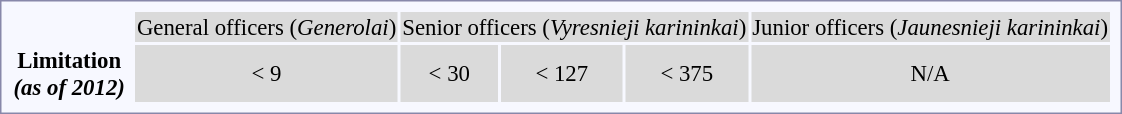<table style="border:1px solid #8888aa; background-color:#f7f8ff; padding:5px; font-size:95%; margin: 0px 12px 12px 0px;">
<tr style="text-align:center;">
<td colspan=3></td>
<td colspan=8 style="background:#dadada;">General officers (<em>Generolai</em>)</td>
<td colspan=6 style="background:#dadada;">Senior officers (<em>Vyresnieji karininkai</em>)</td>
<td colspan=8 style="background:#dadada;">Junior officers (<em>Jaunesnieji karininkai</em>)<br></td>
</tr>
<tr style="text-align:center;">
<th>Limitation <br> <em>(as of 2012)</em></th>
<td colspan=2></td>
<td colspan=8 style="background:#dadada;">< 9</td>
<td colspan=2 style="background:#dadada;">< 30</td>
<td colspan=2 style="background:#dadada;">< 127</td>
<td colspan=2 style="background:#dadada;">< 375</td>
<td colspan=8 style="background:#dadada;">N/A<br></td>
</tr>
</table>
